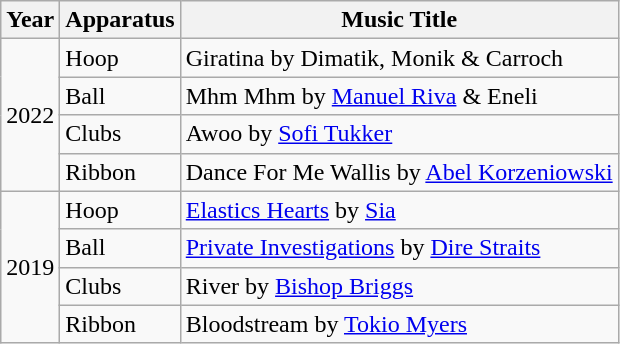<table class="wikitable">
<tr>
<th>Year</th>
<th>Apparatus</th>
<th>Music Title</th>
</tr>
<tr>
<td rowspan="4">2022</td>
<td>Hoop</td>
<td>Giratina by Dimatik, Monik & Carroch</td>
</tr>
<tr>
<td>Ball</td>
<td>Mhm Mhm by <a href='#'>Manuel Riva</a> & Eneli</td>
</tr>
<tr>
<td>Clubs</td>
<td>Awoo by <a href='#'>Sofi Tukker</a></td>
</tr>
<tr>
<td>Ribbon</td>
<td>Dance For Me Wallis by <a href='#'>Abel Korzeniowski</a></td>
</tr>
<tr>
<td rowspan="4">2019</td>
<td>Hoop</td>
<td><a href='#'>Elastics Hearts</a> by <a href='#'>Sia</a></td>
</tr>
<tr>
<td>Ball</td>
<td><a href='#'>Private Investigations</a> by <a href='#'>Dire Straits</a></td>
</tr>
<tr>
<td>Clubs</td>
<td>River by <a href='#'>Bishop Briggs</a></td>
</tr>
<tr>
<td>Ribbon</td>
<td>Bloodstream by <a href='#'>Tokio Myers</a></td>
</tr>
</table>
